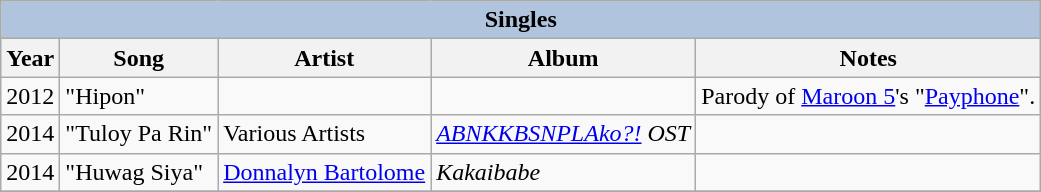<table class="wikitable">
<tr>
<th colspan="5" style="background:LightSteelBlue;">Singles</th>
</tr>
<tr>
<th>Year</th>
<th>Song</th>
<th>Artist</th>
<th>Album</th>
<th>Notes</th>
</tr>
<tr>
<td>2012</td>
<td>"Hipon"</td>
<td></td>
<td></td>
<td>Parody of <a href='#'>Maroon 5</a>'s "<a href='#'>Payphone</a>".</td>
</tr>
<tr>
<td>2014</td>
<td>"Tuloy Pa Rin"</td>
<td>Various Artists</td>
<td><em><a href='#'>ABNKKBSNPLAko?!</a> OST</em></td>
<td></td>
</tr>
<tr>
<td>2014</td>
<td>"Huwag Siya"</td>
<td><a href='#'>Donnalyn Bartolome</a></td>
<td><em>Kakaibabe</em></td>
<td></td>
</tr>
<tr>
</tr>
</table>
